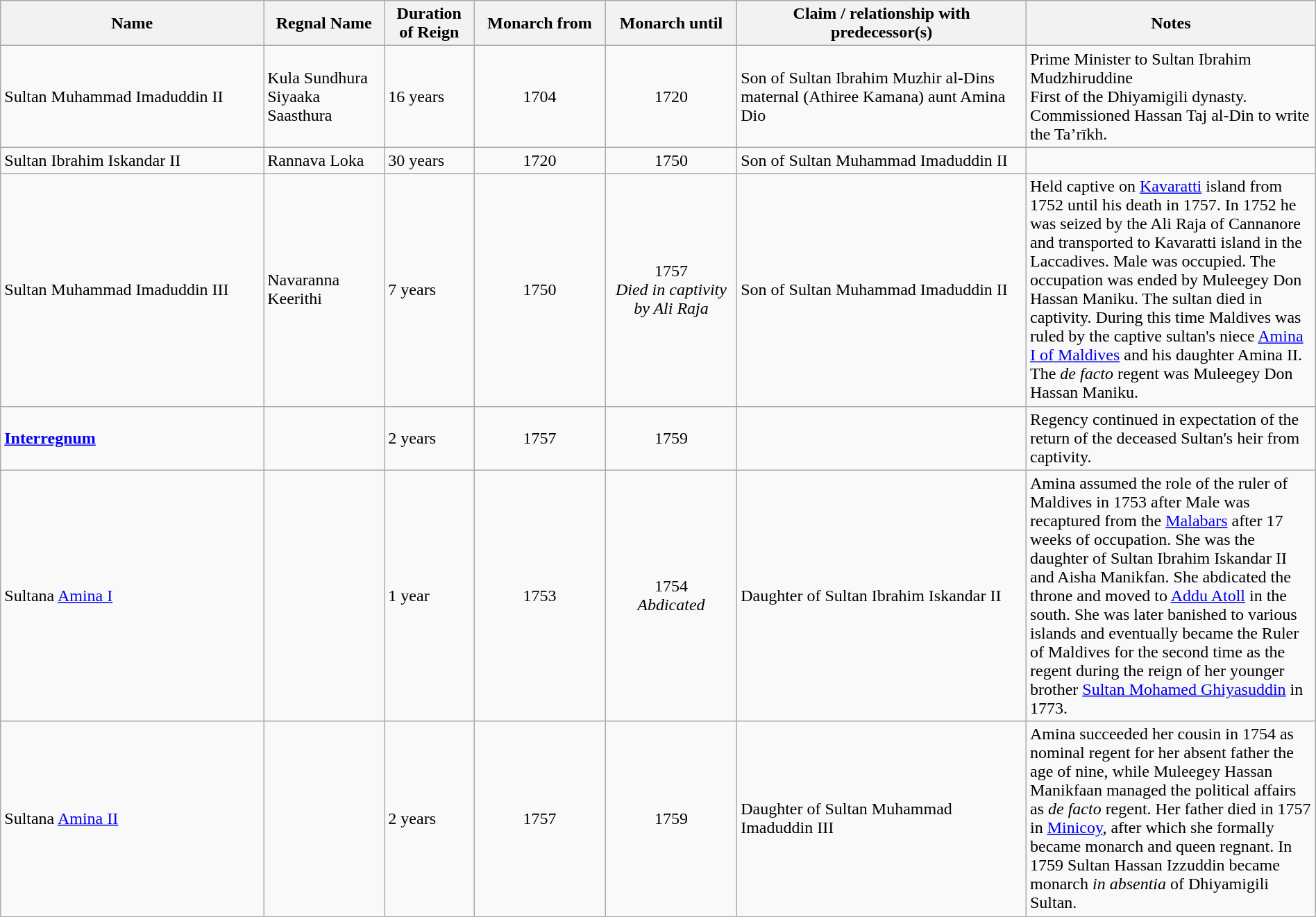<table width=100% class="wikitable">
<tr>
<th width=20%>Name</th>
<th>Regnal Name</th>
<th>Duration of Reign</th>
<th width=10%>Monarch from</th>
<th width=10%>Monarch until</th>
<th width=22%>Claim / relationship with predecessor(s)</th>
<th width=22%>Notes</th>
</tr>
<tr>
<td align="left">Sultan Muhammad Imaduddin II </td>
<td>Kula Sundhura Siyaaka Saasthura</td>
<td>16 years</td>
<td align="center">1704</td>
<td align="center">1720</td>
<td>Son of Sultan Ibrahim Muzhir al-Dins maternal (Athiree Kamana) aunt Amina Dio</td>
<td align="left">Prime Minister to Sultan Ibrahim Mudzhiruddine<br>First of the Dhiyamigili dynasty.<br>Commissioned Hassan Taj al-Din to write the Ta’rīkh.</td>
</tr>
<tr>
<td align="left">Sultan Ibrahim Iskandar II</td>
<td>Rannava Loka</td>
<td>30 years</td>
<td align="center">1720</td>
<td align="center">1750</td>
<td>Son of Sultan Muhammad Imaduddin II</td>
<td align="left"></td>
</tr>
<tr>
<td align="left">Sultan Muhammad Imaduddin III</td>
<td>Navaranna Keerithi</td>
<td>7 years</td>
<td align="center">1750</td>
<td align="center">1757<br><em>Died in captivity by Ali Raja</em></td>
<td>Son of Sultan Muhammad Imaduddin II</td>
<td align="left">Held captive on <a href='#'>Kavaratti</a> island from 1752 until his death in 1757. In 1752 he was seized by the Ali Raja of Cannanore and transported to Kavaratti island in the Laccadives. Male was occupied. The occupation was ended by Muleegey Don Hassan Maniku. The sultan died in captivity. During this time Maldives was ruled by the captive sultan's niece <a href='#'>Amina I of Maldives</a> and his daughter Amina II. The <em>de facto</em> regent was Muleegey Don Hassan Maniku.</td>
</tr>
<tr>
<td><strong><a href='#'>Interregnum</a></strong></td>
<td></td>
<td>2 years</td>
<td align="center">1757</td>
<td align="center">1759</td>
<td></td>
<td>Regency continued in expectation of the return of the deceased Sultan's heir from captivity.</td>
</tr>
<tr>
<td align="left">Sultana <a href='#'>Amina I</a></td>
<td></td>
<td>1 year</td>
<td align="center">1753</td>
<td align="center">1754<br><em>Abdicated</em></td>
<td>Daughter of Sultan Ibrahim Iskandar II</td>
<td align="left">Amina assumed the role of the ruler of Maldives in 1753 after Male was recaptured from the <a href='#'>Malabars</a> after 17 weeks of occupation. She was the daughter of Sultan Ibrahim Iskandar II and Aisha Manikfan. She abdicated the throne and moved to <a href='#'>Addu Atoll</a> in the south. She was later banished to various islands and eventually became the Ruler of Maldives for the second time as the regent during the reign of her younger brother <a href='#'>Sultan Mohamed Ghiyasuddin</a> in 1773.</td>
</tr>
<tr>
<td align="left">Sultana <a href='#'>Amina II</a></td>
<td></td>
<td>2 years</td>
<td align="center">1757</td>
<td align="center">1759</td>
<td>Daughter of Sultan Muhammad Imaduddin III</td>
<td align="left">Amina succeeded her cousin in 1754 as nominal regent for her absent father the age of nine, while Muleegey Hassan Manikfaan managed the political affairs as <em>de facto</em> regent. Her father died in 1757 in <a href='#'>Minicoy</a>, after which she formally became monarch and queen regnant. In 1759 Sultan Hassan Izzuddin became monarch <em>in absentia</em> of Dhiyamigili Sultan.</td>
</tr>
</table>
